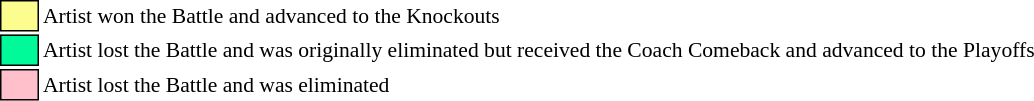<table class="toccolours" style="font-size: 90%; white-space: nowrap;">
<tr>
<td style="background:#fdfc8f; border:1px solid black;">      </td>
<td>Artist won the Battle and advanced to the Knockouts</td>
</tr>
<tr>
<td style="background:#00fa9a; border:1px solid black;">     </td>
<td>Artist lost the Battle and was originally eliminated but received the Coach Comeback and advanced to the Playoffs</td>
</tr>
<tr>
<td style="background:pink; border:1px solid black;">      </td>
<td>Artist lost the Battle and was eliminated</td>
</tr>
<tr>
</tr>
</table>
